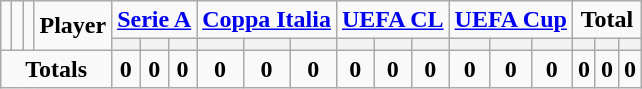<table class="wikitable" style="text-align:center;">
<tr>
<td rowspan="2" !width=15><strong></strong></td>
<td rowspan="2" !width=15><strong></strong></td>
<td rowspan="2" !width=15><strong></strong></td>
<td rowspan="2" !width=120><strong>Player</strong></td>
<td colspan="3"><strong><a href='#'>Serie A</a></strong></td>
<td colspan="3"><strong><a href='#'>Coppa Italia</a></strong></td>
<td colspan="3"><strong><a href='#'>UEFA CL</a></strong></td>
<td colspan="3"><strong><a href='#'>UEFA Cup</a></strong></td>
<td colspan="3"><strong>Total</strong></td>
</tr>
<tr>
<th "width=34; background:#fe9;"></th>
<th "width=34; background:#fe9;"></th>
<th "width=34; background:#ff8888;"></th>
<th "width=34; background:#fe9;"></th>
<th "width=34; background:#fe9;"></th>
<th "width=34; background:#ff8888;"></th>
<th "width=34; background:#fe9;"></th>
<th "width=34; background:#fe9;"></th>
<th "width=34; background:#ff8888;"></th>
<th "width=34; background:#fe9;"></th>
<th "width=34; background:#fe9;"></th>
<th "width=34; background:#ff8888;"></th>
<th "width=34; background:#fe9;"></th>
<th "width=34; background:#fe9;"></th>
<th "width=34; background:#ff8888;"></th>
</tr>
<tr>
<td colspan=4><strong>Totals</strong></td>
<td><strong>0</strong></td>
<td><strong>0</strong></td>
<td><strong>0</strong></td>
<td><strong>0</strong></td>
<td><strong>0</strong></td>
<td><strong>0</strong></td>
<td><strong>0</strong></td>
<td><strong>0</strong></td>
<td><strong>0</strong></td>
<td><strong>0</strong></td>
<td><strong>0</strong></td>
<td><strong>0</strong></td>
<td><strong>0</strong></td>
<td><strong>0</strong></td>
<td><strong>0</strong></td>
</tr>
</table>
